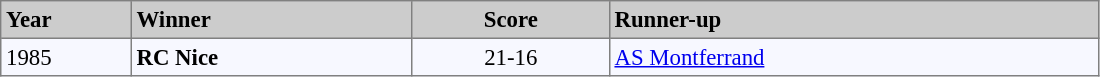<table bgcolor="#f7f8ff" cellpadding="3" width="58%" cellspacing="0" border="1" style="font-size: 95%; border: gray solid 1px; border-collapse: collapse;">
<tr bgcolor="#E4E4E4">
<td style="background:#CCCCCC;color:#000000" width="80"><strong>Year</strong></td>
<td style="background:#CCCCCC;color:#000000"><strong>Winner</strong></td>
<td style="background:#CCCCCC;color:#000000" align="center"><strong>Score</strong></td>
<td style="background:#CCCCCC;color:#000000"><strong>Runner-up</strong></td>
</tr>
<tr>
<td align=left>1985</td>
<td><strong>RC Nice</strong></td>
<td align=center>21-16</td>
<td><a href='#'>AS Montferrand</a></td>
</tr>
</table>
